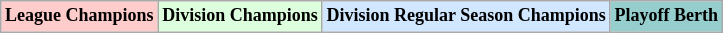<table class="wikitable"  style="font-size:75%;">
<tr>
<td style="text-align:center; background:#fcc;"><strong>League Champions</strong></td>
<td style="text-align:center; background:#dfd;"><strong>Division Champions</strong></td>
<td style="text-align:center; background:#d0e7ff;"><strong>Division Regular Season Champions</strong></td>
<td style="text-align:center; background:#96cdcd;"><strong>Playoff Berth</strong></td>
</tr>
</table>
